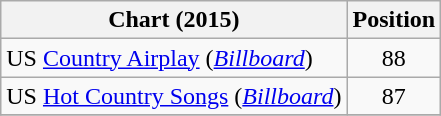<table class="wikitable sortable">
<tr>
<th scope="col">Chart (2015)</th>
<th scope="col">Position</th>
</tr>
<tr>
<td>US <a href='#'>Country Airplay</a> (<em><a href='#'>Billboard</a></em>)</td>
<td align="center">88</td>
</tr>
<tr>
<td>US <a href='#'>Hot Country Songs</a> (<em><a href='#'>Billboard</a></em>)</td>
<td align="center">87</td>
</tr>
<tr>
</tr>
</table>
